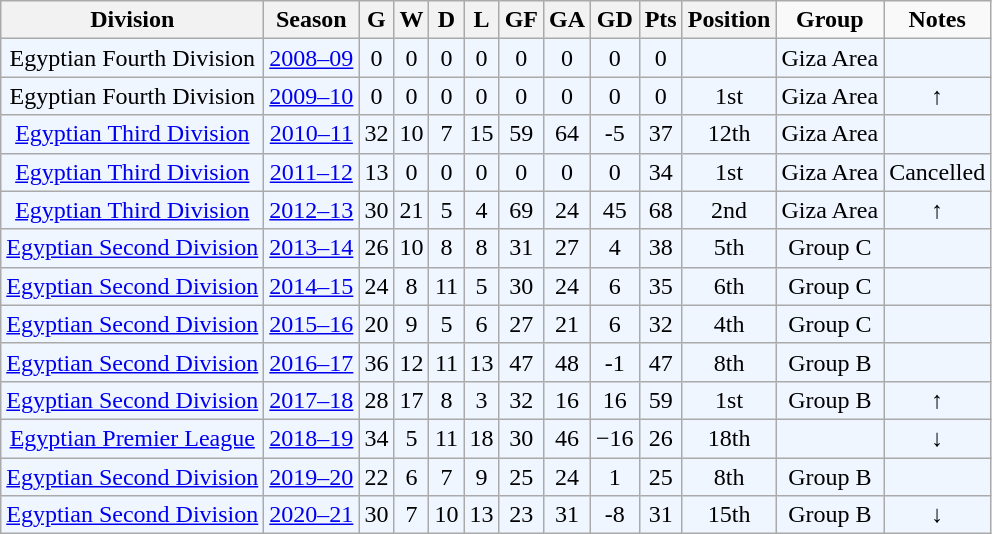<table class="wikitable sortable" style="text-align: center;">
<tr>
<th>Division</th>
<th>Season</th>
<th>G</th>
<th>W</th>
<th>D</th>
<th>L</th>
<th>GF</th>
<th>GA</th>
<th>GD</th>
<th>Pts</th>
<th>Position</th>
<td><strong>Group</strong></td>
<td><strong>Notes</strong></td>
</tr>
<tr bgcolor=#f0f6ff>
<td>Egyptian Fourth Division</td>
<td><a href='#'>2008–09</a></td>
<td>0</td>
<td>0</td>
<td>0</td>
<td>0</td>
<td>0</td>
<td>0</td>
<td>0</td>
<td>0</td>
<td></td>
<td>Giza Area</td>
<td></td>
</tr>
<tr bgcolor=#f0f6ff>
<td>Egyptian Fourth Division</td>
<td><a href='#'>2009–10</a></td>
<td>0</td>
<td>0</td>
<td>0</td>
<td>0</td>
<td>0</td>
<td>0</td>
<td>0</td>
<td>0</td>
<td>1st</td>
<td>Giza Area</td>
<td>↑</td>
</tr>
<tr bgcolor=#f0f6ff>
<td><a href='#'>Egyptian Third Division</a></td>
<td><a href='#'>2010–11</a></td>
<td>32</td>
<td>10</td>
<td>7</td>
<td>15</td>
<td>59</td>
<td>64</td>
<td>-5</td>
<td>37</td>
<td>12th</td>
<td>Giza Area</td>
<td></td>
</tr>
<tr bgcolor=#f0f6ff>
<td><a href='#'>Egyptian Third Division</a></td>
<td><a href='#'>2011–12</a></td>
<td>13</td>
<td>0</td>
<td>0</td>
<td>0</td>
<td>0</td>
<td>0</td>
<td>0</td>
<td>34</td>
<td>1st</td>
<td>Giza Area</td>
<td>Cancelled</td>
</tr>
<tr bgcolor=#f0f6ff>
<td><a href='#'>Egyptian Third Division</a></td>
<td><a href='#'>2012–13</a></td>
<td>30</td>
<td>21</td>
<td>5</td>
<td>4</td>
<td>69</td>
<td>24</td>
<td>45</td>
<td>68</td>
<td>2nd</td>
<td>Giza Area</td>
<td>↑</td>
</tr>
<tr bgcolor=#f0f6ff>
<td><a href='#'>Egyptian Second Division</a></td>
<td><a href='#'>2013–14</a></td>
<td>26</td>
<td>10</td>
<td>8</td>
<td>8</td>
<td>31</td>
<td>27</td>
<td>4</td>
<td>38</td>
<td>5th</td>
<td>Group C</td>
<td></td>
</tr>
<tr bgcolor=#f0f6ff>
<td><a href='#'>Egyptian Second Division</a></td>
<td><a href='#'>2014–15</a></td>
<td>24</td>
<td>8</td>
<td>11</td>
<td>5</td>
<td>30</td>
<td>24</td>
<td>6</td>
<td>35</td>
<td>6th</td>
<td>Group C</td>
<td></td>
</tr>
<tr bgcolor=#f0f6ff>
<td><a href='#'>Egyptian Second Division</a></td>
<td><a href='#'>2015–16</a></td>
<td>20</td>
<td>9</td>
<td>5</td>
<td>6</td>
<td>27</td>
<td>21</td>
<td>6</td>
<td>32</td>
<td>4th</td>
<td>Group C</td>
<td></td>
</tr>
<tr bgcolor=#f0f6ff>
<td><a href='#'>Egyptian Second Division</a></td>
<td><a href='#'>2016–17</a></td>
<td>36</td>
<td>12</td>
<td>11</td>
<td>13</td>
<td>47</td>
<td>48</td>
<td>-1</td>
<td>47</td>
<td>8th</td>
<td>Group B</td>
<td></td>
</tr>
<tr bgcolor=#f0f6ff>
<td><a href='#'>Egyptian Second Division</a></td>
<td><a href='#'>2017–18</a></td>
<td>28</td>
<td>17</td>
<td>8</td>
<td>3</td>
<td>32</td>
<td>16</td>
<td>16</td>
<td>59</td>
<td>1st</td>
<td>Group B</td>
<td>↑</td>
</tr>
<tr bgcolor=#f0f6ff>
<td><a href='#'>Egyptian Premier League</a></td>
<td><a href='#'>2018–19</a></td>
<td>34</td>
<td>5</td>
<td>11</td>
<td>18</td>
<td>30</td>
<td>46</td>
<td>−16</td>
<td>26</td>
<td>18th</td>
<td></td>
<td>↓</td>
</tr>
<tr bgcolor=#f0f6ff>
<td><a href='#'>Egyptian Second Division</a></td>
<td><a href='#'>2019–20</a></td>
<td>22</td>
<td>6</td>
<td>7</td>
<td>9</td>
<td>25</td>
<td>24</td>
<td>1</td>
<td>25</td>
<td>8th</td>
<td>Group B</td>
<td></td>
</tr>
<tr bgcolor=#f0f6ff>
<td><a href='#'>Egyptian Second Division</a></td>
<td><a href='#'>2020–21</a></td>
<td>30</td>
<td>7</td>
<td>10</td>
<td>13</td>
<td>23</td>
<td>31</td>
<td>-8</td>
<td>31</td>
<td>15th</td>
<td>Group B</td>
<td>↓</td>
</tr>
</table>
